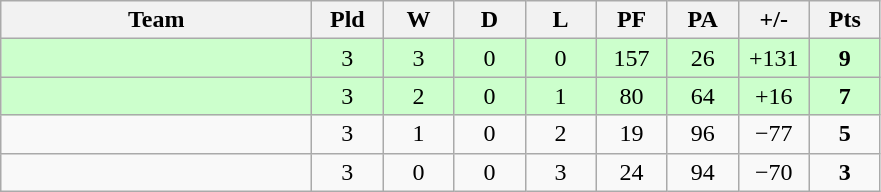<table class="wikitable" style="text-align: center;">
<tr>
<th width="200">Team</th>
<th width="40">Pld</th>
<th width="40">W</th>
<th width="40">D</th>
<th width="40">L</th>
<th width="40">PF</th>
<th width="40">PA</th>
<th width="40">+/-</th>
<th width="40">Pts</th>
</tr>
<tr bgcolor=ccffcc>
<td align=left></td>
<td>3</td>
<td>3</td>
<td>0</td>
<td>0</td>
<td>157</td>
<td>26</td>
<td>+131</td>
<td><strong>9</strong></td>
</tr>
<tr bgcolor=ccffcc>
<td align=left></td>
<td>3</td>
<td>2</td>
<td>0</td>
<td>1</td>
<td>80</td>
<td>64</td>
<td>+16</td>
<td><strong>7</strong></td>
</tr>
<tr>
<td align=left></td>
<td>3</td>
<td>1</td>
<td>0</td>
<td>2</td>
<td>19</td>
<td>96</td>
<td>−77</td>
<td><strong>5</strong></td>
</tr>
<tr>
<td align=left></td>
<td>3</td>
<td>0</td>
<td>0</td>
<td>3</td>
<td>24</td>
<td>94</td>
<td>−70</td>
<td><strong>3</strong></td>
</tr>
</table>
